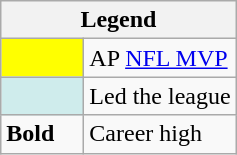<table class="wikitable mw-collapsible">
<tr>
<th colspan="2">Legend</th>
</tr>
<tr>
<td style="background:#ffff00; width:3em;"></td>
<td>AP <a href='#'>NFL MVP</a></td>
</tr>
<tr>
<td style="background:#cfecec; width:3em;"></td>
<td>Led the league</td>
</tr>
<tr>
<td><strong>Bold</strong></td>
<td>Career high</td>
</tr>
</table>
